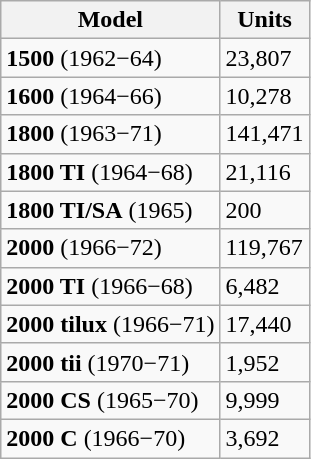<table class="wikitable">
<tr>
<th>Model</th>
<th>Units</th>
</tr>
<tr>
<td><strong>1500</strong> (1962−64)</td>
<td>23,807</td>
</tr>
<tr>
<td><strong>1600</strong> (1964−66)</td>
<td>10,278</td>
</tr>
<tr>
<td><strong>1800</strong> (1963−71)</td>
<td>141,471</td>
</tr>
<tr>
<td><strong>1800 TI</strong> (1964−68)</td>
<td>21,116</td>
</tr>
<tr>
<td><strong>1800 TI/SA</strong> (1965)</td>
<td>200</td>
</tr>
<tr>
<td><strong>2000</strong> (1966−72)</td>
<td>119,767</td>
</tr>
<tr>
<td><strong>2000 TI</strong> (1966−68)</td>
<td>6,482</td>
</tr>
<tr>
<td><strong>2000 tilux</strong> (1966−71)</td>
<td>17,440</td>
</tr>
<tr>
<td><strong>2000 tii</strong> (1970−71)</td>
<td>1,952</td>
</tr>
<tr>
<td><strong>2000 CS</strong> (1965−70)</td>
<td>9,999</td>
</tr>
<tr>
<td><strong>2000 C</strong> (1966−70)</td>
<td>3,692</td>
</tr>
</table>
